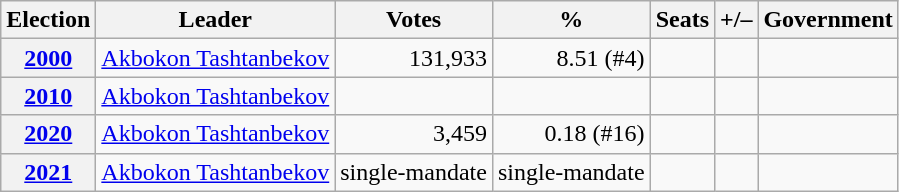<table class=wikitable style=text-align:right>
<tr>
<th>Election</th>
<th>Leader</th>
<th>Votes</th>
<th>%</th>
<th>Seats</th>
<th>+/–</th>
<th>Government</th>
</tr>
<tr>
<th><a href='#'>2000</a></th>
<td><a href='#'>Akbokon Tashtanbekov</a></td>
<td>131,933</td>
<td>8.51 (#4)</td>
<td></td>
<td></td>
<td></td>
</tr>
<tr>
<th><a href='#'>2010</a></th>
<td><a href='#'>Akbokon Tashtanbekov</a></td>
<td></td>
<td></td>
<td></td>
<td></td>
<td></td>
</tr>
<tr>
<th><a href='#'>2020</a></th>
<td><a href='#'>Akbokon Tashtanbekov</a></td>
<td>3,459</td>
<td>0.18 (#16)</td>
<td></td>
<td></td>
<td></td>
</tr>
<tr>
<th><a href='#'>2021</a></th>
<td><a href='#'>Akbokon Tashtanbekov</a></td>
<td>single-mandate</td>
<td>single-mandate</td>
<td></td>
<td></td>
<td></td>
</tr>
</table>
